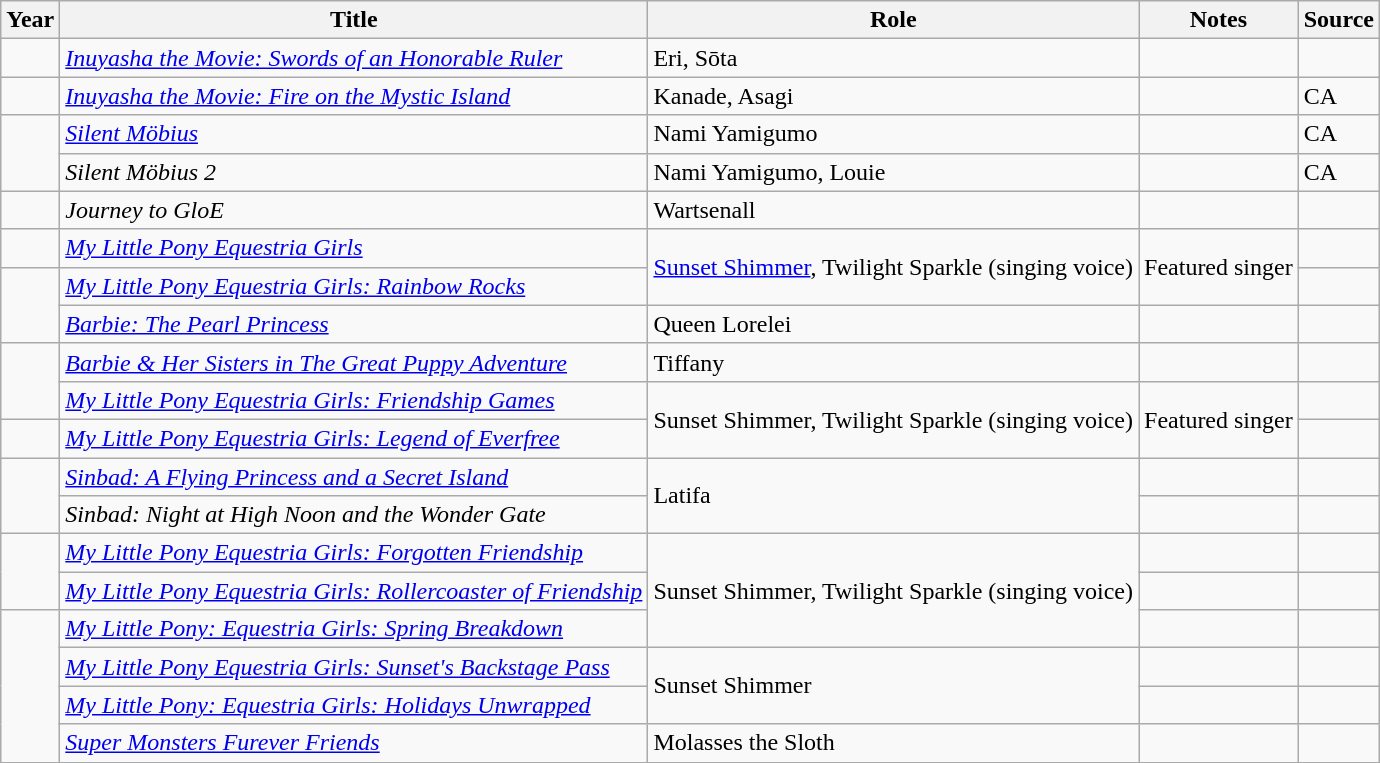<table class="wikitable sortable plainrowheaders">
<tr>
<th>Year</th>
<th>Title</th>
<th>Role</th>
<th class="unsortable">Notes</th>
<th class="unsortable">Source</th>
</tr>
<tr>
<td></td>
<td><em><a href='#'>Inuyasha the Movie: Swords of an Honorable Ruler</a></em></td>
<td>Eri, Sōta</td>
<td></td>
<td></td>
</tr>
<tr>
<td></td>
<td><em><a href='#'>Inuyasha the Movie: Fire on the Mystic Island</a></em></td>
<td>Kanade, Asagi</td>
<td></td>
<td>CA</td>
</tr>
<tr>
<td rowspan="2"></td>
<td><em><a href='#'>Silent Möbius</a></em></td>
<td>Nami Yamigumo</td>
<td></td>
<td>CA</td>
</tr>
<tr>
<td><em>Silent Möbius 2</em></td>
<td>Nami Yamigumo, Louie</td>
<td></td>
<td>CA</td>
</tr>
<tr>
<td></td>
<td><em>Journey to GloE</em></td>
<td>Wartsenall</td>
<td></td>
<td></td>
</tr>
<tr>
<td></td>
<td><em><a href='#'>My Little Pony Equestria Girls</a></em></td>
<td rowspan = "2"><a href='#'>Sunset Shimmer</a>, Twilight Sparkle (singing voice)</td>
<td rowspan = "2">Featured singer</td>
<td></td>
</tr>
<tr>
<td rowspan="2"></td>
<td><em><a href='#'>My Little Pony Equestria Girls: Rainbow Rocks</a></em></td>
<td></td>
</tr>
<tr>
<td><em><a href='#'>Barbie: The Pearl Princess</a></em></td>
<td>Queen Lorelei</td>
<td></td>
<td></td>
</tr>
<tr>
<td rowspan="2"></td>
<td><em><a href='#'>Barbie & Her Sisters in The Great Puppy Adventure</a></em></td>
<td>Tiffany</td>
<td></td>
<td></td>
</tr>
<tr>
<td><em><a href='#'>My Little Pony Equestria Girls: Friendship Games</a></em></td>
<td rowspan="2">Sunset Shimmer, Twilight Sparkle (singing voice)</td>
<td rowspan="2">Featured singer</td>
<td></td>
</tr>
<tr>
<td></td>
<td><em><a href='#'>My Little Pony Equestria Girls: Legend of Everfree</a></em></td>
<td></td>
</tr>
<tr>
<td rowspan="2"></td>
<td><em><a href='#'>Sinbad: A Flying Princess and a Secret Island</a></em></td>
<td rowspan = "2">Latifa</td>
<td></td>
<td></td>
</tr>
<tr>
<td><em>Sinbad: Night at High Noon and the Wonder Gate</em></td>
<td></td>
<td></td>
</tr>
<tr>
<td rowspan="2"></td>
<td><em><a href='#'>My Little Pony Equestria Girls: Forgotten Friendship</a></em></td>
<td rowspan="3">Sunset Shimmer, Twilight Sparkle (singing voice)</td>
<td></td>
<td></td>
</tr>
<tr>
<td><em><a href='#'>My Little Pony Equestria Girls: Rollercoaster of Friendship</a></em></td>
<td></td>
<td></td>
</tr>
<tr>
<td rowspan="4"></td>
<td><em><a href='#'>My Little Pony: Equestria Girls: Spring Breakdown</a></em></td>
<td></td>
<td></td>
</tr>
<tr>
<td><em><a href='#'>My Little Pony Equestria Girls: Sunset's Backstage Pass</a></em></td>
<td rowspan="2">Sunset Shimmer</td>
<td></td>
<td></td>
</tr>
<tr>
<td><em><a href='#'>My Little Pony: Equestria Girls: Holidays Unwrapped</a></em></td>
<td></td>
<td></td>
</tr>
<tr>
<td><em><a href='#'>Super Monsters Furever Friends</a></em></td>
<td>Molasses the Sloth</td>
<td></td>
<td></td>
</tr>
</table>
